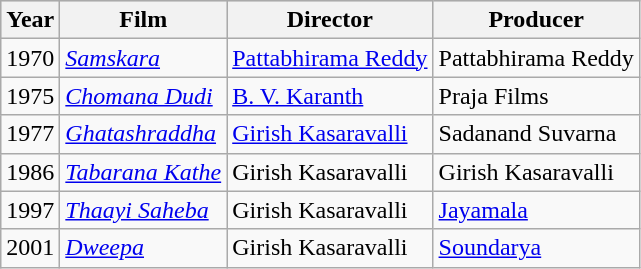<table class="wikitable">
<tr style="background:#d3d3d3;">
<th>Year</th>
<th>Film</th>
<th>Director</th>
<th>Producer</th>
</tr>
<tr>
<td>1970</td>
<td><em><a href='#'>Samskara</a></em></td>
<td><a href='#'>Pattabhirama Reddy</a></td>
<td>Pattabhirama Reddy</td>
</tr>
<tr>
<td>1975</td>
<td><em><a href='#'>Chomana Dudi</a></em></td>
<td><a href='#'>B. V. Karanth</a></td>
<td>Praja Films</td>
</tr>
<tr>
<td>1977</td>
<td><em><a href='#'>Ghatashraddha</a></em></td>
<td><a href='#'>Girish Kasaravalli</a></td>
<td>Sadanand Suvarna</td>
</tr>
<tr>
<td>1986</td>
<td><em><a href='#'>Tabarana Kathe</a></em></td>
<td>Girish Kasaravalli</td>
<td>Girish Kasaravalli</td>
</tr>
<tr>
<td>1997</td>
<td><em><a href='#'>Thaayi Saheba</a></em></td>
<td>Girish Kasaravalli</td>
<td><a href='#'>Jayamala</a></td>
</tr>
<tr>
<td>2001</td>
<td><em><a href='#'>Dweepa</a></em></td>
<td>Girish Kasaravalli</td>
<td><a href='#'>Soundarya</a></td>
</tr>
</table>
